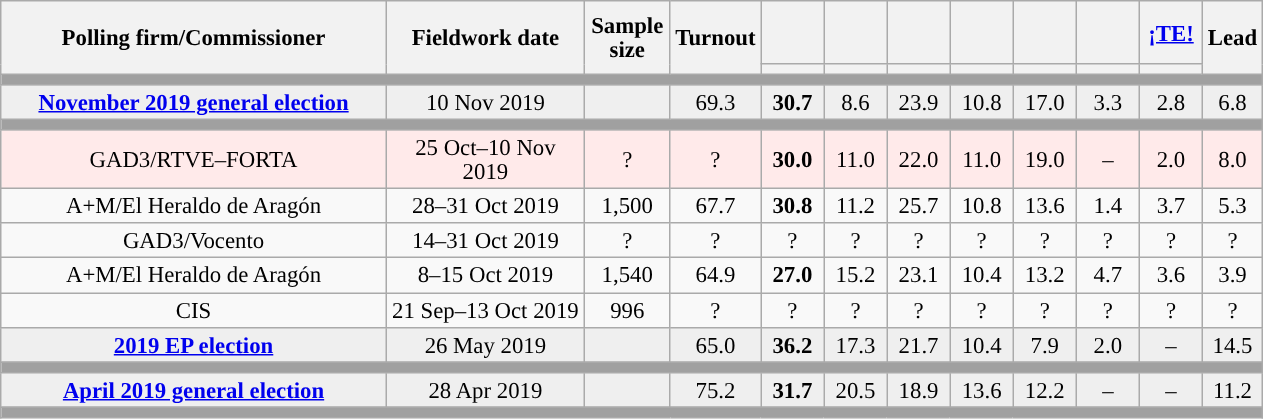<table class="wikitable collapsible collapsed" style="text-align:center; font-size:95%; line-height:16px;">
<tr style="height:42px;">
<th style="width:250px;" rowspan="2">Polling firm/Commissioner</th>
<th style="width:125px;" rowspan="2">Fieldwork date</th>
<th style="width:50px;" rowspan="2">Sample size</th>
<th style="width:45px;" rowspan="2">Turnout</th>
<th style="width:35px;"></th>
<th style="width:35px;"></th>
<th style="width:35px;"></th>
<th style="width:35px;"></th>
<th style="width:35px;"></th>
<th style="width:35px;"></th>
<th style="width:35px;"><a href='#'>¡TE!</a></th>
<th style="width:30px;" rowspan="2">Lead</th>
</tr>
<tr>
<th style="color:inherit;background:"></th>
<th style="color:inherit;background:"></th>
<th style="color:inherit;background:"></th>
<th style="color:inherit;background:"></th>
<th style="color:inherit;background:"></th>
<th style="color:inherit;background:"></th>
<th style="color:inherit;background:"></th>
</tr>
<tr>
<td colspan="12" style="background:#A0A0A0"></td>
</tr>
<tr style="background:#EFEFEF;">
<td><strong><a href='#'>November 2019 general election</a></strong></td>
<td>10 Nov 2019</td>
<td></td>
<td>69.3</td>
<td><strong>30.7</strong><br></td>
<td>8.6<br></td>
<td>23.9<br></td>
<td>10.8<br></td>
<td>17.0<br></td>
<td>3.3<br></td>
<td>2.8<br></td>
<td style="background:">6.8</td>
</tr>
<tr>
<td colspan="12" style="background:#A0A0A0"></td>
</tr>
<tr style="background:#FFEAEA;">
<td>GAD3/RTVE–FORTA</td>
<td>25 Oct–10 Nov 2019</td>
<td>?</td>
<td>?</td>
<td><strong>30.0</strong><br></td>
<td>11.0<br></td>
<td>22.0<br></td>
<td>11.0<br></td>
<td>19.0<br></td>
<td>–</td>
<td>2.0<br></td>
<td style="background:">8.0</td>
</tr>
<tr>
<td>A+M/El Heraldo de Aragón</td>
<td>28–31 Oct 2019</td>
<td>1,500</td>
<td>67.7</td>
<td><strong>30.8</strong><br></td>
<td>11.2<br></td>
<td>25.7<br></td>
<td>10.8<br></td>
<td>13.6<br></td>
<td>1.4<br></td>
<td>3.7<br></td>
<td style="background:">5.3</td>
</tr>
<tr>
<td>GAD3/Vocento</td>
<td>14–31 Oct 2019</td>
<td>?</td>
<td>?</td>
<td>?<br></td>
<td>?<br></td>
<td>?<br></td>
<td>?<br></td>
<td>?<br></td>
<td>?<br></td>
<td>?<br></td>
<td style="background:">?</td>
</tr>
<tr>
<td>A+M/El Heraldo de Aragón</td>
<td>8–15 Oct 2019</td>
<td>1,540</td>
<td>64.9</td>
<td><strong>27.0</strong><br></td>
<td>15.2<br></td>
<td>23.1<br></td>
<td>10.4<br></td>
<td>13.2<br></td>
<td>4.7<br></td>
<td>3.6<br></td>
<td style="background:">3.9</td>
</tr>
<tr>
<td>CIS</td>
<td>21 Sep–13 Oct 2019</td>
<td>996</td>
<td>?</td>
<td>?<br></td>
<td>?<br></td>
<td>?<br></td>
<td>?<br></td>
<td>?<br></td>
<td>?<br></td>
<td>?<br></td>
<td style="background:">?</td>
</tr>
<tr style="background:#EFEFEF;">
<td><strong><a href='#'>2019 EP election</a></strong></td>
<td>26 May 2019</td>
<td></td>
<td>65.0</td>
<td><strong>36.2</strong><br></td>
<td>17.3<br></td>
<td>21.7<br></td>
<td>10.4<br></td>
<td>7.9<br></td>
<td>2.0<br></td>
<td>–</td>
<td style="background:">14.5</td>
</tr>
<tr>
<td colspan="12" style="background:#A0A0A0"></td>
</tr>
<tr style="background:#EFEFEF;">
<td><strong><a href='#'>April 2019 general election</a></strong></td>
<td>28 Apr 2019</td>
<td></td>
<td>75.2</td>
<td><strong>31.7</strong><br></td>
<td>20.5<br></td>
<td>18.9<br></td>
<td>13.6<br></td>
<td>12.2<br></td>
<td>–</td>
<td>–</td>
<td style="background:">11.2</td>
</tr>
<tr>
<td colspan="12" style="background:#A0A0A0"></td>
</tr>
</table>
